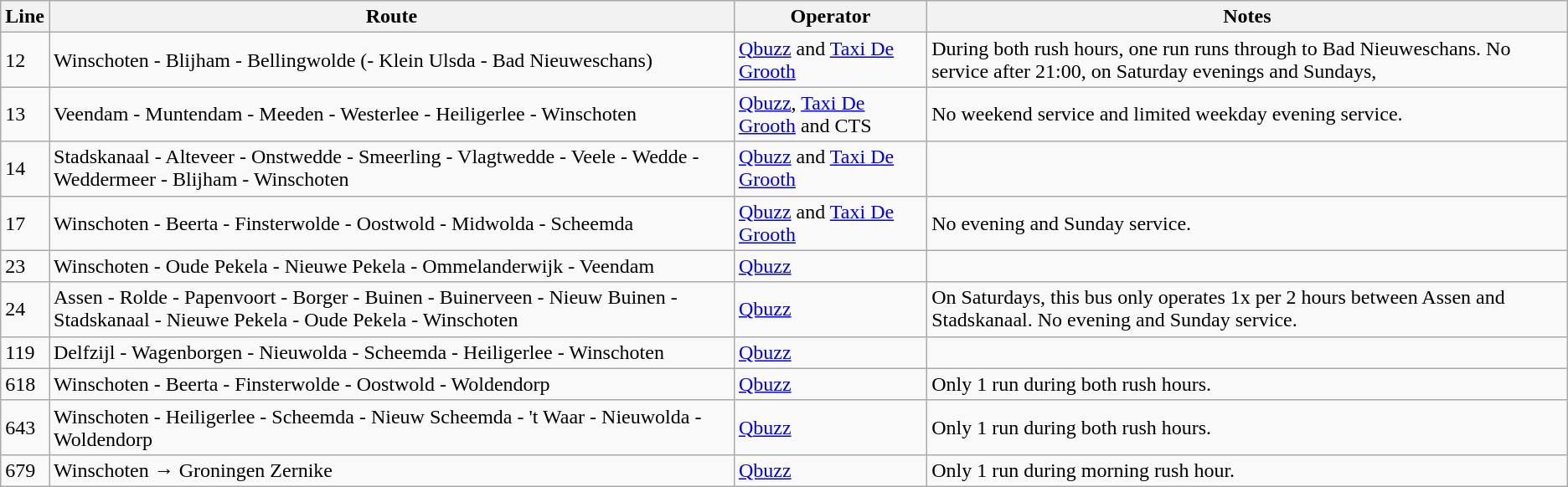<table class="wikitable">
<tr>
<th>Line</th>
<th>Route</th>
<th>Operator</th>
<th>Notes</th>
</tr>
<tr>
<td>12</td>
<td>Winschoten - Blijham - Bellingwolde (- Klein Ulsda - Bad Nieuweschans)</td>
<td><a href='#'>Qbuzz</a> and <a href='#'>Taxi De Grooth</a></td>
<td>During both rush hours, one run runs through to Bad Nieuweschans. No service after 21:00, on Saturday evenings and Sundays,</td>
</tr>
<tr>
<td>13</td>
<td>Veendam - Muntendam - Meeden - Westerlee - Heiligerlee - Winschoten</td>
<td><a href='#'>Qbuzz</a>, <a href='#'>Taxi De Grooth</a> and CTS</td>
<td>No weekend service and limited weekday evening service.</td>
</tr>
<tr>
<td>14</td>
<td>Stadskanaal - Alteveer - Onstwedde - Smeerling - Vlagtwedde - Veele - Wedde - Weddermeer - Blijham - Winschoten</td>
<td><a href='#'>Qbuzz</a> and <a href='#'>Taxi De Grooth</a></td>
<td></td>
</tr>
<tr>
<td>17</td>
<td>Winschoten - Beerta - Finsterwolde - Oostwold - Midwolda - Scheemda</td>
<td><a href='#'>Qbuzz</a> and <a href='#'>Taxi De Grooth</a></td>
<td>No evening and Sunday service.</td>
</tr>
<tr>
<td>23</td>
<td>Winschoten - Oude Pekela - Nieuwe Pekela - Ommelanderwijk - Veendam</td>
<td><a href='#'>Qbuzz</a></td>
<td></td>
</tr>
<tr>
<td>24</td>
<td>Assen - Rolde - Papenvoort - Borger - Buinen - Buinerveen - Nieuw Buinen - Stadskanaal - Nieuwe Pekela - Oude Pekela - Winschoten</td>
<td><a href='#'>Qbuzz</a></td>
<td>On Saturdays, this bus only operates 1x per 2 hours between Assen and Stadskanaal. No evening and Sunday service.</td>
</tr>
<tr>
<td>119</td>
<td>Delfzijl - Wagenborgen - Nieuwolda - Scheemda - Heiligerlee - Winschoten</td>
<td><a href='#'>Qbuzz</a></td>
<td></td>
</tr>
<tr>
<td>618</td>
<td>Winschoten - Beerta - Finsterwolde - Oostwold - Woldendorp</td>
<td><a href='#'>Qbuzz</a></td>
<td>Only 1 run during both rush hours.</td>
</tr>
<tr>
<td>643</td>
<td>Winschoten - Heiligerlee - Scheemda - Nieuw Scheemda - 't Waar - Nieuwolda - Woldendorp</td>
<td><a href='#'>Qbuzz</a></td>
<td>Only 1 run during both rush hours.</td>
</tr>
<tr>
<td>679</td>
<td>Winschoten → Groningen Zernike</td>
<td><a href='#'>Qbuzz</a></td>
<td>Only 1 run during morning rush hour.</td>
</tr>
</table>
